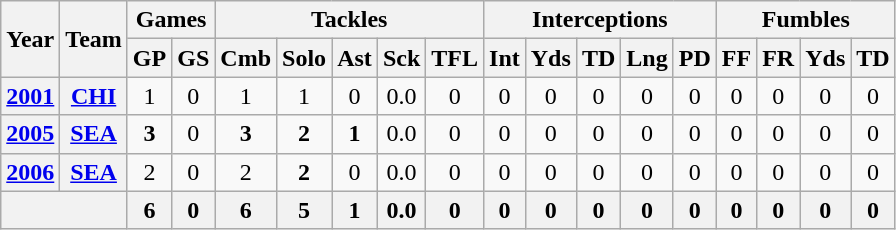<table class="wikitable" style="text-align:center">
<tr>
<th rowspan="2">Year</th>
<th rowspan="2">Team</th>
<th colspan="2">Games</th>
<th colspan="5">Tackles</th>
<th colspan="5">Interceptions</th>
<th colspan="4">Fumbles</th>
</tr>
<tr>
<th>GP</th>
<th>GS</th>
<th>Cmb</th>
<th>Solo</th>
<th>Ast</th>
<th>Sck</th>
<th>TFL</th>
<th>Int</th>
<th>Yds</th>
<th>TD</th>
<th>Lng</th>
<th>PD</th>
<th>FF</th>
<th>FR</th>
<th>Yds</th>
<th>TD</th>
</tr>
<tr>
<th><a href='#'>2001</a></th>
<th><a href='#'>CHI</a></th>
<td>1</td>
<td>0</td>
<td>1</td>
<td>1</td>
<td>0</td>
<td>0.0</td>
<td>0</td>
<td>0</td>
<td>0</td>
<td>0</td>
<td>0</td>
<td>0</td>
<td>0</td>
<td>0</td>
<td>0</td>
<td>0</td>
</tr>
<tr>
<th><a href='#'>2005</a></th>
<th><a href='#'>SEA</a></th>
<td><strong>3</strong></td>
<td>0</td>
<td><strong>3</strong></td>
<td><strong>2</strong></td>
<td><strong>1</strong></td>
<td>0.0</td>
<td>0</td>
<td>0</td>
<td>0</td>
<td>0</td>
<td>0</td>
<td>0</td>
<td>0</td>
<td>0</td>
<td>0</td>
<td>0</td>
</tr>
<tr>
<th><a href='#'>2006</a></th>
<th><a href='#'>SEA</a></th>
<td>2</td>
<td>0</td>
<td>2</td>
<td><strong>2</strong></td>
<td>0</td>
<td>0.0</td>
<td>0</td>
<td>0</td>
<td>0</td>
<td>0</td>
<td>0</td>
<td>0</td>
<td>0</td>
<td>0</td>
<td>0</td>
<td>0</td>
</tr>
<tr>
<th colspan="2"></th>
<th>6</th>
<th>0</th>
<th>6</th>
<th>5</th>
<th>1</th>
<th>0.0</th>
<th>0</th>
<th>0</th>
<th>0</th>
<th>0</th>
<th>0</th>
<th>0</th>
<th>0</th>
<th>0</th>
<th>0</th>
<th>0</th>
</tr>
</table>
